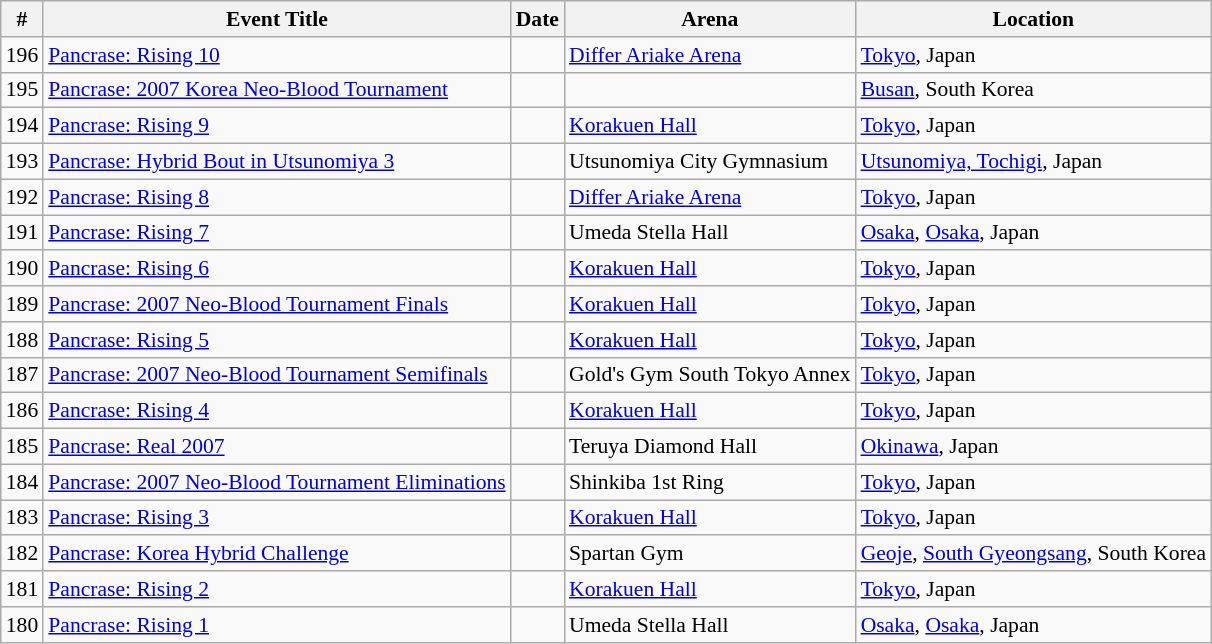<table class="sortable wikitable succession-box" style="font-size:90%;">
<tr>
<th scope="col">#</th>
<th scope="col">Event Title</th>
<th scope="col">Date</th>
<th scope="col">Arena</th>
<th scope="col">Location</th>
</tr>
<tr>
<td style="text-align:center">196</td>
<td><a href='#'>Pancrase: Rising 10</a></td>
<td></td>
<td><a href='#'>Differ Ariake Arena</a></td>
<td><a href='#'>Tokyo</a>, Japan</td>
</tr>
<tr>
<td style="text-align:center">195</td>
<td><a href='#'>Pancrase: 2007 Korea Neo-Blood Tournament</a></td>
<td></td>
<td></td>
<td><a href='#'>Busan</a>, South Korea</td>
</tr>
<tr>
<td style="text-align:center">194</td>
<td><a href='#'>Pancrase: Rising 9</a></td>
<td></td>
<td><a href='#'>Korakuen Hall</a></td>
<td><a href='#'>Tokyo</a>, Japan</td>
</tr>
<tr>
<td style="text-align:center">193</td>
<td><a href='#'>Pancrase: Hybrid Bout in Utsunomiya 3</a></td>
<td></td>
<td>Utsunomiya City Gymnasium</td>
<td><a href='#'>Utsunomiya, Tochigi</a>, Japan</td>
</tr>
<tr>
<td style="text-align:center">192</td>
<td><a href='#'>Pancrase: Rising 8</a></td>
<td></td>
<td><a href='#'>Differ Ariake Arena</a></td>
<td><a href='#'>Tokyo</a>, Japan</td>
</tr>
<tr>
<td style="text-align:center">191</td>
<td><a href='#'>Pancrase: Rising 7</a></td>
<td></td>
<td>Umeda Stella Hall</td>
<td><a href='#'>Osaka</a>, <a href='#'>Osaka</a>, Japan</td>
</tr>
<tr>
<td style="text-align:center">190</td>
<td><a href='#'>Pancrase: Rising 6</a></td>
<td></td>
<td><a href='#'>Korakuen Hall</a></td>
<td><a href='#'>Tokyo</a>, Japan</td>
</tr>
<tr>
<td style="text-align:center">189</td>
<td><a href='#'>Pancrase: 2007 Neo-Blood Tournament Finals</a></td>
<td></td>
<td><a href='#'>Korakuen Hall</a></td>
<td><a href='#'>Tokyo</a>, Japan</td>
</tr>
<tr>
<td style="text-align:center">188</td>
<td><a href='#'>Pancrase: Rising 5</a></td>
<td></td>
<td><a href='#'>Korakuen Hall</a></td>
<td><a href='#'>Tokyo</a>, Japan</td>
</tr>
<tr>
<td style="text-align:center">187</td>
<td><a href='#'>Pancrase: 2007 Neo-Blood Tournament Semifinals</a></td>
<td></td>
<td>Gold's Gym South Tokyo Annex</td>
<td><a href='#'>Tokyo</a>, Japan</td>
</tr>
<tr>
<td style="text-align:center">186</td>
<td><a href='#'>Pancrase: Rising 4</a></td>
<td></td>
<td><a href='#'>Korakuen Hall</a></td>
<td><a href='#'>Tokyo</a>, Japan</td>
</tr>
<tr>
<td style="text-align:center">185</td>
<td><a href='#'>Pancrase: Real 2007</a></td>
<td></td>
<td>Teruya Diamond Hall</td>
<td><a href='#'>Okinawa</a>, Japan</td>
</tr>
<tr>
<td style="text-align:center">184</td>
<td><a href='#'>Pancrase: 2007 Neo-Blood Tournament Eliminations</a></td>
<td></td>
<td>Shinkiba 1st Ring</td>
<td><a href='#'>Tokyo</a>, Japan</td>
</tr>
<tr>
<td style="text-align:center">183</td>
<td><a href='#'>Pancrase: Rising 3</a></td>
<td></td>
<td><a href='#'>Korakuen Hall</a></td>
<td><a href='#'>Tokyo</a>, Japan</td>
</tr>
<tr>
<td style="text-align:center">182</td>
<td><a href='#'>Pancrase: Korea Hybrid Challenge</a></td>
<td></td>
<td>Spartan Gym</td>
<td><a href='#'>Geoje</a>, <a href='#'> South Gyeongsang</a>, South Korea</td>
</tr>
<tr>
<td style="text-align:center">181</td>
<td><a href='#'>Pancrase: Rising 2</a></td>
<td></td>
<td><a href='#'>Korakuen Hall</a></td>
<td><a href='#'>Tokyo</a>, Japan</td>
</tr>
<tr>
<td style="text-align:center">180</td>
<td><a href='#'>Pancrase: Rising 1</a></td>
<td></td>
<td>Umeda Stella Hall</td>
<td><a href='#'>Osaka</a>, <a href='#'>Osaka</a>, Japan</td>
</tr>
</table>
